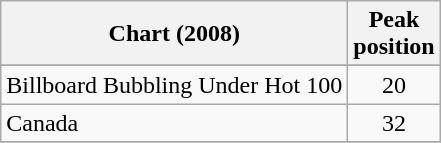<table class="wikitable plainrowheaders">
<tr>
<th>Chart (2008)</th>
<th>Peak<br>position</th>
</tr>
<tr>
</tr>
<tr>
<td>Billboard Bubbling Under Hot 100</td>
<td align="center">20</td>
</tr>
<tr>
<td>Canada</td>
<td align="center">32</td>
</tr>
<tr>
</tr>
</table>
